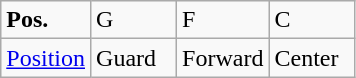<table class="wikitable">
<tr>
<td width="50"><strong>Pos.</strong></td>
<td width="50">G</td>
<td width="50">F</td>
<td width="50">C</td>
</tr>
<tr>
<td><a href='#'>Position</a></td>
<td>Guard</td>
<td>Forward</td>
<td>Center</td>
</tr>
</table>
